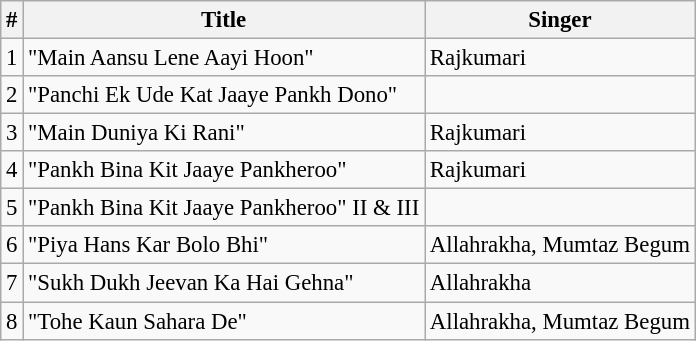<table class="wikitable" style="font-size:95%;">
<tr>
<th>#</th>
<th>Title</th>
<th>Singer</th>
</tr>
<tr>
<td>1</td>
<td>"Main Aansu Lene Aayi Hoon"</td>
<td>Rajkumari</td>
</tr>
<tr>
<td>2</td>
<td>"Panchi Ek Ude Kat Jaaye Pankh Dono"</td>
<td></td>
</tr>
<tr>
<td>3</td>
<td>"Main Duniya Ki Rani"</td>
<td>Rajkumari</td>
</tr>
<tr>
<td>4</td>
<td>"Pankh Bina Kit Jaaye Pankheroo"</td>
<td>Rajkumari</td>
</tr>
<tr>
<td>5</td>
<td>"Pankh Bina Kit Jaaye Pankheroo" II & III</td>
<td></td>
</tr>
<tr>
<td>6</td>
<td>"Piya Hans Kar Bolo Bhi"</td>
<td>Allahrakha, Mumtaz Begum</td>
</tr>
<tr>
<td>7</td>
<td>"Sukh Dukh Jeevan Ka Hai Gehna"</td>
<td>Allahrakha</td>
</tr>
<tr>
<td>8</td>
<td>"Tohe Kaun Sahara De"</td>
<td>Allahrakha, Mumtaz Begum</td>
</tr>
</table>
